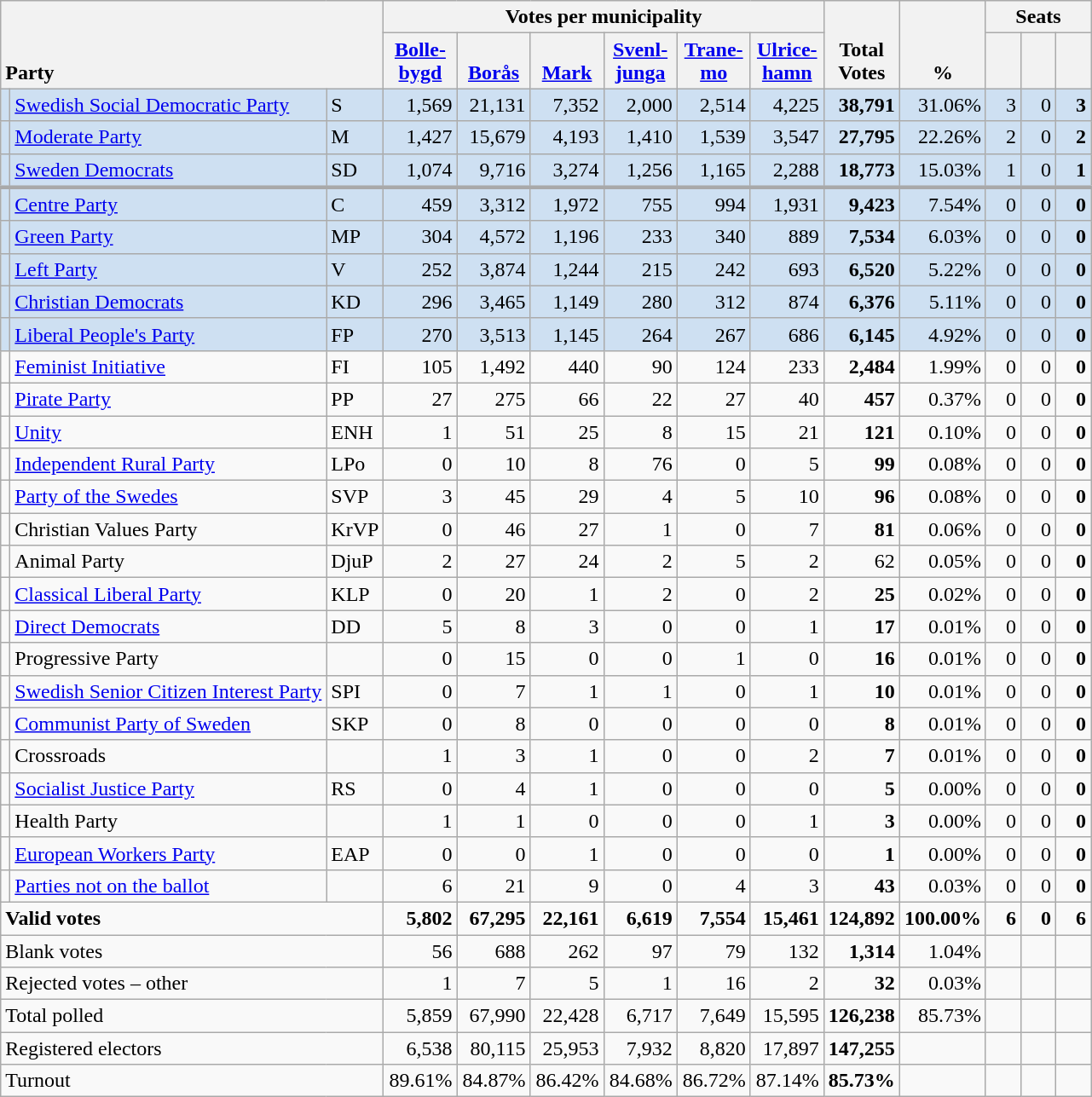<table class="wikitable" border="1" style="text-align:right;">
<tr>
<th style="text-align:left;" valign=bottom rowspan=2 colspan=3>Party</th>
<th colspan=6>Votes per municipality</th>
<th align=center valign=bottom rowspan=2 width="50">Total Votes</th>
<th align=center valign=bottom rowspan=2 width="50">%</th>
<th colspan=3>Seats</th>
</tr>
<tr>
<th align=center valign=bottom width="50"><a href='#'>Bolle- bygd</a></th>
<th align=center valign=bottom width="50"><a href='#'>Borås</a></th>
<th align=center valign=bottom width="50"><a href='#'>Mark</a></th>
<th align=center valign=bottom width="50"><a href='#'>Svenl- junga</a></th>
<th align=center valign=bottom width="50"><a href='#'>Trane- mo</a></th>
<th align=center valign=bottom width="50"><a href='#'>Ulrice- hamn</a></th>
<th align=center valign=bottom width="20"><small></small></th>
<th align=center valign=bottom width="20"><small><a href='#'></a></small></th>
<th align=center valign=bottom width="20"><small></small></th>
</tr>
<tr style="background:#CEE0F2;">
<td></td>
<td align=left style="white-space: nowrap;"><a href='#'>Swedish Social Democratic Party</a></td>
<td align=left>S</td>
<td>1,569</td>
<td>21,131</td>
<td>7,352</td>
<td>2,000</td>
<td>2,514</td>
<td>4,225</td>
<td><strong>38,791</strong></td>
<td>31.06%</td>
<td>3</td>
<td>0</td>
<td><strong>3</strong></td>
</tr>
<tr style="background:#CEE0F2;">
<td></td>
<td align=left><a href='#'>Moderate Party</a></td>
<td align=left>M</td>
<td>1,427</td>
<td>15,679</td>
<td>4,193</td>
<td>1,410</td>
<td>1,539</td>
<td>3,547</td>
<td><strong>27,795</strong></td>
<td>22.26%</td>
<td>2</td>
<td>0</td>
<td><strong>2</strong></td>
</tr>
<tr style="background:#CEE0F2;">
<td></td>
<td align=left><a href='#'>Sweden Democrats</a></td>
<td align=left>SD</td>
<td>1,074</td>
<td>9,716</td>
<td>3,274</td>
<td>1,256</td>
<td>1,165</td>
<td>2,288</td>
<td><strong>18,773</strong></td>
<td>15.03%</td>
<td>1</td>
<td>0</td>
<td><strong>1</strong></td>
</tr>
<tr style="background:#CEE0F2; border-top:3px solid darkgray;">
<td></td>
<td align=left><a href='#'>Centre Party</a></td>
<td align=left>C</td>
<td>459</td>
<td>3,312</td>
<td>1,972</td>
<td>755</td>
<td>994</td>
<td>1,931</td>
<td><strong>9,423</strong></td>
<td>7.54%</td>
<td>0</td>
<td>0</td>
<td><strong>0</strong></td>
</tr>
<tr style="background:#CEE0F2;">
<td></td>
<td align=left><a href='#'>Green Party</a></td>
<td align=left>MP</td>
<td>304</td>
<td>4,572</td>
<td>1,196</td>
<td>233</td>
<td>340</td>
<td>889</td>
<td><strong>7,534</strong></td>
<td>6.03%</td>
<td>0</td>
<td>0</td>
<td><strong>0</strong></td>
</tr>
<tr style="background:#CEE0F2;">
<td></td>
<td align=left><a href='#'>Left Party</a></td>
<td align=left>V</td>
<td>252</td>
<td>3,874</td>
<td>1,244</td>
<td>215</td>
<td>242</td>
<td>693</td>
<td><strong>6,520</strong></td>
<td>5.22%</td>
<td>0</td>
<td>0</td>
<td><strong>0</strong></td>
</tr>
<tr style="background:#CEE0F2;">
<td></td>
<td align=left><a href='#'>Christian Democrats</a></td>
<td align=left>KD</td>
<td>296</td>
<td>3,465</td>
<td>1,149</td>
<td>280</td>
<td>312</td>
<td>874</td>
<td><strong>6,376</strong></td>
<td>5.11%</td>
<td>0</td>
<td>0</td>
<td><strong>0</strong></td>
</tr>
<tr style="background:#CEE0F2;">
<td></td>
<td align=left><a href='#'>Liberal People's Party</a></td>
<td align=left>FP</td>
<td>270</td>
<td>3,513</td>
<td>1,145</td>
<td>264</td>
<td>267</td>
<td>686</td>
<td><strong>6,145</strong></td>
<td>4.92%</td>
<td>0</td>
<td>0</td>
<td><strong>0</strong></td>
</tr>
<tr>
<td></td>
<td align=left><a href='#'>Feminist Initiative</a></td>
<td align=left>FI</td>
<td>105</td>
<td>1,492</td>
<td>440</td>
<td>90</td>
<td>124</td>
<td>233</td>
<td><strong>2,484</strong></td>
<td>1.99%</td>
<td>0</td>
<td>0</td>
<td><strong>0</strong></td>
</tr>
<tr>
<td></td>
<td align=left><a href='#'>Pirate Party</a></td>
<td align=left>PP</td>
<td>27</td>
<td>275</td>
<td>66</td>
<td>22</td>
<td>27</td>
<td>40</td>
<td><strong>457</strong></td>
<td>0.37%</td>
<td>0</td>
<td>0</td>
<td><strong>0</strong></td>
</tr>
<tr>
<td></td>
<td align=left><a href='#'>Unity</a></td>
<td align=left>ENH</td>
<td>1</td>
<td>51</td>
<td>25</td>
<td>8</td>
<td>15</td>
<td>21</td>
<td><strong>121</strong></td>
<td>0.10%</td>
<td>0</td>
<td>0</td>
<td><strong>0</strong></td>
</tr>
<tr>
<td></td>
<td align=left><a href='#'>Independent Rural Party</a></td>
<td align=left>LPo</td>
<td>0</td>
<td>10</td>
<td>8</td>
<td>76</td>
<td>0</td>
<td>5</td>
<td><strong>99</strong></td>
<td>0.08%</td>
<td>0</td>
<td>0</td>
<td><strong>0</strong></td>
</tr>
<tr>
<td></td>
<td align=left><a href='#'>Party of the Swedes</a></td>
<td align=left>SVP</td>
<td>3</td>
<td>45</td>
<td>29</td>
<td>4</td>
<td>5</td>
<td>10</td>
<td><strong>96</strong></td>
<td>0.08%</td>
<td>0</td>
<td>0</td>
<td><strong>0</strong></td>
</tr>
<tr>
<td></td>
<td align=left>Christian Values Party</td>
<td align=left>KrVP</td>
<td>0</td>
<td>46</td>
<td>27</td>
<td>1</td>
<td>0</td>
<td>7</td>
<td><strong>81</strong></td>
<td>0.06%</td>
<td>0</td>
<td>0</td>
<td><strong>0</strong></td>
</tr>
<tr>
<td></td>
<td align=left>Animal Party</td>
<td align=left>DjuP</td>
<td>2</td>
<td>27</td>
<td>24</td>
<td>2</td>
<td>5</td>
<td>2</td>
<td>62</td>
<td>0.05%</td>
<td>0</td>
<td>0</td>
<td><strong>0</strong></td>
</tr>
<tr>
<td></td>
<td align=left><a href='#'>Classical Liberal Party</a></td>
<td align=left>KLP</td>
<td>0</td>
<td>20</td>
<td>1</td>
<td>2</td>
<td>0</td>
<td>2</td>
<td><strong>25</strong></td>
<td>0.02%</td>
<td>0</td>
<td>0</td>
<td><strong>0</strong></td>
</tr>
<tr>
<td></td>
<td align=left><a href='#'>Direct Democrats</a></td>
<td align=left>DD</td>
<td>5</td>
<td>8</td>
<td>3</td>
<td>0</td>
<td>0</td>
<td>1</td>
<td><strong>17</strong></td>
<td>0.01%</td>
<td>0</td>
<td>0</td>
<td><strong>0</strong></td>
</tr>
<tr>
<td></td>
<td align=left>Progressive Party</td>
<td></td>
<td>0</td>
<td>15</td>
<td>0</td>
<td>0</td>
<td>1</td>
<td>0</td>
<td><strong>16</strong></td>
<td>0.01%</td>
<td>0</td>
<td>0</td>
<td><strong>0</strong></td>
</tr>
<tr>
<td></td>
<td align=left><a href='#'>Swedish Senior Citizen Interest Party</a></td>
<td align=left>SPI</td>
<td>0</td>
<td>7</td>
<td>1</td>
<td>1</td>
<td>0</td>
<td>1</td>
<td><strong>10</strong></td>
<td>0.01%</td>
<td>0</td>
<td>0</td>
<td><strong>0</strong></td>
</tr>
<tr>
<td></td>
<td align=left><a href='#'>Communist Party of Sweden</a></td>
<td align=left>SKP</td>
<td>0</td>
<td>8</td>
<td>0</td>
<td>0</td>
<td>0</td>
<td>0</td>
<td><strong>8</strong></td>
<td>0.01%</td>
<td>0</td>
<td>0</td>
<td><strong>0</strong></td>
</tr>
<tr>
<td></td>
<td align=left>Crossroads</td>
<td></td>
<td>1</td>
<td>3</td>
<td>1</td>
<td>0</td>
<td>0</td>
<td>2</td>
<td><strong>7</strong></td>
<td>0.01%</td>
<td>0</td>
<td>0</td>
<td><strong>0</strong></td>
</tr>
<tr>
<td></td>
<td align=left><a href='#'>Socialist Justice Party</a></td>
<td align=left>RS</td>
<td>0</td>
<td>4</td>
<td>1</td>
<td>0</td>
<td>0</td>
<td>0</td>
<td><strong>5</strong></td>
<td>0.00%</td>
<td>0</td>
<td>0</td>
<td><strong>0</strong></td>
</tr>
<tr>
<td></td>
<td align=left>Health Party</td>
<td></td>
<td>1</td>
<td>1</td>
<td>0</td>
<td>0</td>
<td>0</td>
<td>1</td>
<td><strong>3</strong></td>
<td>0.00%</td>
<td>0</td>
<td>0</td>
<td><strong>0</strong></td>
</tr>
<tr>
<td></td>
<td align=left><a href='#'>European Workers Party</a></td>
<td align=left>EAP</td>
<td>0</td>
<td>0</td>
<td>1</td>
<td>0</td>
<td>0</td>
<td>0</td>
<td><strong>1</strong></td>
<td>0.00%</td>
<td>0</td>
<td>0</td>
<td><strong>0</strong></td>
</tr>
<tr>
<td></td>
<td align=left><a href='#'>Parties not on the ballot</a></td>
<td></td>
<td>6</td>
<td>21</td>
<td>9</td>
<td>0</td>
<td>4</td>
<td>3</td>
<td><strong>43</strong></td>
<td>0.03%</td>
<td>0</td>
<td>0</td>
<td><strong>0</strong></td>
</tr>
<tr style="font-weight:bold">
<td align=left colspan=3>Valid votes</td>
<td>5,802</td>
<td>67,295</td>
<td>22,161</td>
<td>6,619</td>
<td>7,554</td>
<td>15,461</td>
<td>124,892</td>
<td>100.00%</td>
<td>6</td>
<td>0</td>
<td>6</td>
</tr>
<tr>
<td align=left colspan=3>Blank votes</td>
<td>56</td>
<td>688</td>
<td>262</td>
<td>97</td>
<td>79</td>
<td>132</td>
<td><strong>1,314</strong></td>
<td>1.04%</td>
<td></td>
<td></td>
<td></td>
</tr>
<tr>
<td align=left colspan=3>Rejected votes – other</td>
<td>1</td>
<td>7</td>
<td>5</td>
<td>1</td>
<td>16</td>
<td>2</td>
<td><strong>32</strong></td>
<td>0.03%</td>
<td></td>
<td></td>
<td></td>
</tr>
<tr>
<td align=left colspan=3>Total polled</td>
<td>5,859</td>
<td>67,990</td>
<td>22,428</td>
<td>6,717</td>
<td>7,649</td>
<td>15,595</td>
<td><strong>126,238</strong></td>
<td>85.73%</td>
<td></td>
<td></td>
<td></td>
</tr>
<tr>
<td align=left colspan=3>Registered electors</td>
<td>6,538</td>
<td>80,115</td>
<td>25,953</td>
<td>7,932</td>
<td>8,820</td>
<td>17,897</td>
<td><strong>147,255</strong></td>
<td></td>
<td></td>
<td></td>
<td></td>
</tr>
<tr>
<td align=left colspan=3>Turnout</td>
<td>89.61%</td>
<td>84.87%</td>
<td>86.42%</td>
<td>84.68%</td>
<td>86.72%</td>
<td>87.14%</td>
<td><strong>85.73%</strong></td>
<td></td>
<td></td>
<td></td>
<td></td>
</tr>
</table>
